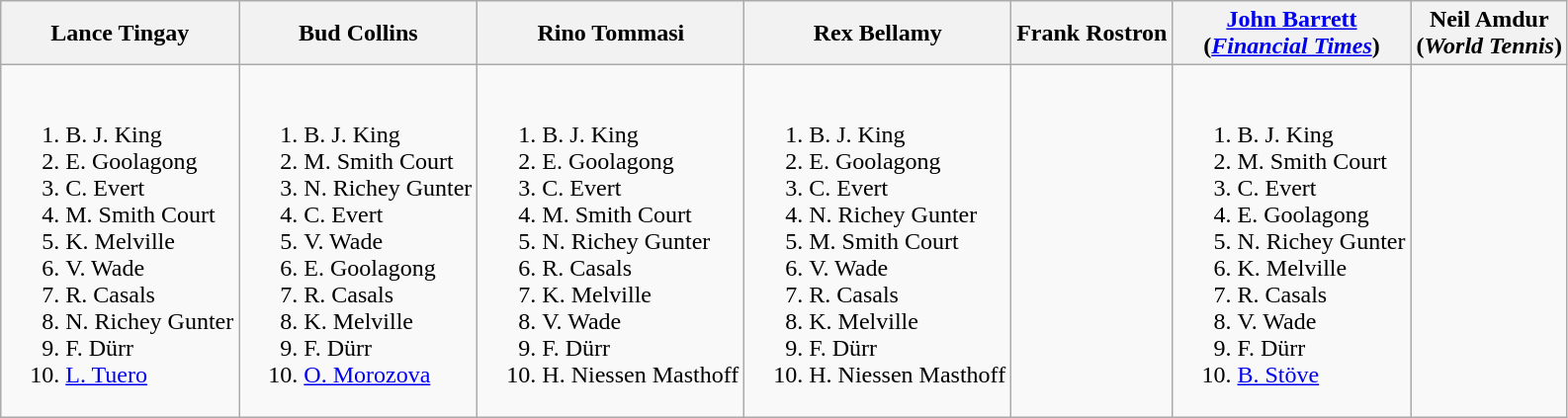<table class="wikitable">
<tr>
<th>Lance Tingay<strong></strong></th>
<th>Bud Collins</th>
<th>Rino Tommasi</th>
<th>Rex Bellamy</th>
<th>Frank Rostron<em></em></th>
<th><a href='#'>John Barrett</a><br>(<em><a href='#'>Financial Times</a></em>)</th>
<th>Neil Amdur<br>(<em>World Tennis</em>)</th>
</tr>
<tr style="vertical-align: top;">
<td style="white-space: nowrap;"><br><ol><li> B. J. King</li><li> E. Goolagong</li><li> C. Evert</li><li> M. Smith Court</li><li> K. Melville</li><li> V. Wade</li><li> R. Casals</li><li> N. Richey Gunter</li><li> F. Dürr</li><li> <a href='#'>L. Tuero</a></li></ol></td>
<td style="white-space: nowrap;"><br><ol><li> B. J. King</li><li> M. Smith Court</li><li> N. Richey Gunter</li><li> C. Evert</li><li> V. Wade</li><li> E. Goolagong</li><li> R. Casals</li><li> K. Melville</li><li> F. Dürr</li><li> <a href='#'>O. Morozova</a></li></ol></td>
<td style="white-space: nowrap;"><br><ol><li> B. J. King</li><li> E. Goolagong</li><li> C. Evert</li><li> M. Smith Court</li><li> N. Richey Gunter</li><li> R. Casals</li><li> K. Melville</li><li> V. Wade</li><li> F. Dürr</li><li> H. Niessen Masthoff</li></ol></td>
<td style="white-space: nowrap;"><br><ol><li> B. J. King</li><li> E. Goolagong</li><li> C. Evert</li><li> N. Richey Gunter</li><li> M. Smith Court</li><li> V. Wade</li><li> R. Casals</li><li> K. Melville</li><li> F. Dürr</li><li> H. Niessen Masthoff</li></ol></td>
<td></td>
<td style="white-space: nowrap;"><br><ol><li> B. J. King</li><li> M. Smith Court</li><li> C. Evert</li><li> E. Goolagong</li><li> N. Richey Gunter</li><li> K. Melville</li><li> R. Casals</li><li> V. Wade</li><li> F. Dürr</li><li> <a href='#'>B. Stöve</a></li></ol></td>
<td></td>
</tr>
</table>
